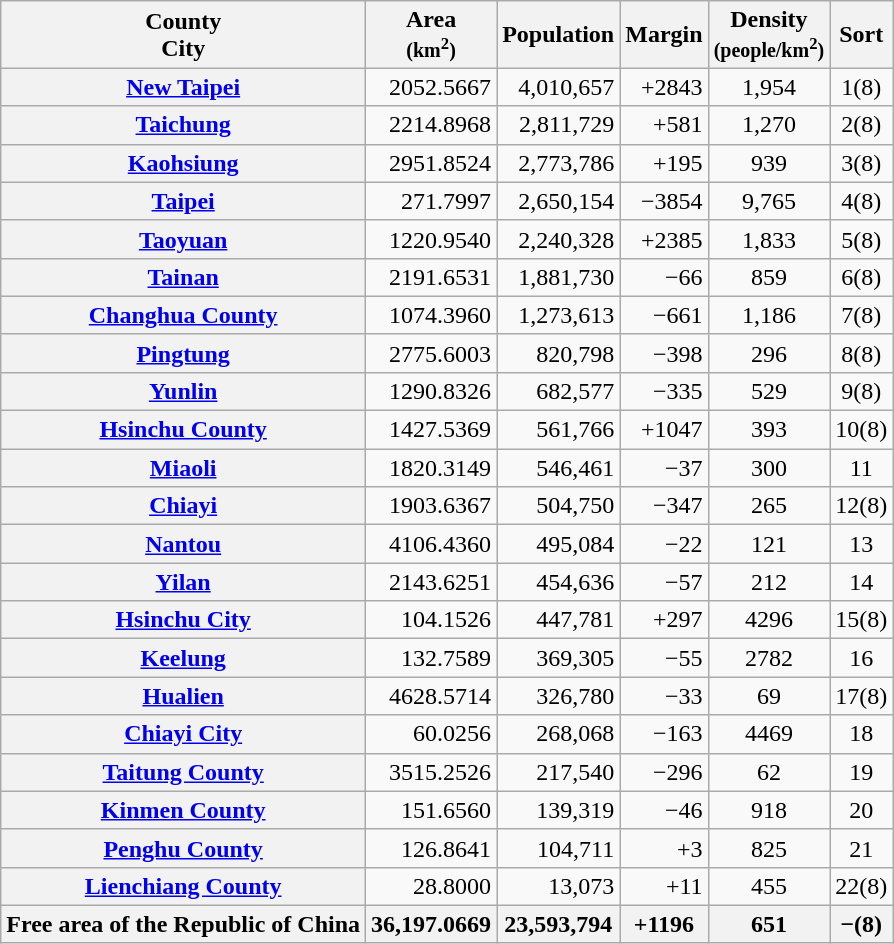<table class="wikitable sortable">
<tr>
<th>County<br>City</th>
<th>Area<br><small>(km<sup>2</sup>)</small></th>
<th>Population</th>
<th>Margin</th>
<th>Density<br><small>(people/km<sup>2</sup>)</small></th>
<th>Sort</th>
</tr>
<tr align=center>
<th><a href='#'>New Taipei</a></th>
<td align=right>2052.5667</td>
<td align=right>4,010,657</td>
<td align=right><span>+2843</span></td>
<td>1,954</td>
<td>1(8)</td>
</tr>
<tr align=center>
<th><a href='#'>Taichung</a></th>
<td align=right>2214.8968</td>
<td align=right>2,811,729</td>
<td align=right><span>+581</span></td>
<td>1,270</td>
<td>2(8)</td>
</tr>
<tr align=center>
<th><a href='#'>Kaohsiung</a></th>
<td align=right>2951.8524</td>
<td align=right>2,773,786</td>
<td align=right><span>+195</span></td>
<td>939</td>
<td>3(8)</td>
</tr>
<tr align=center>
<th><a href='#'>Taipei</a></th>
<td align=right>271.7997</td>
<td align=right>2,650,154</td>
<td align=right><span>−3854</span></td>
<td>9,765</td>
<td>4(8)</td>
</tr>
<tr align=center>
<th><a href='#'>Taoyuan</a></th>
<td align=right>1220.9540</td>
<td align=right>2,240,328</td>
<td align=right><span>+2385</span></td>
<td>1,833</td>
<td>5(8)</td>
</tr>
<tr align=center>
<th><a href='#'>Tainan</a></th>
<td align=right>2191.6531</td>
<td align=right>1,881,730</td>
<td align=right><span>−66</span></td>
<td>859</td>
<td>6(8)</td>
</tr>
<tr align=center>
<th><a href='#'>Changhua County</a></th>
<td align=right>1074.3960</td>
<td align=right>1,273,613</td>
<td align=right><span>−661</span></td>
<td>1,186</td>
<td>7(8)</td>
</tr>
<tr align=center>
<th><a href='#'>Pingtung</a></th>
<td align=right>2775.6003</td>
<td align=right>820,798</td>
<td align=right><span>−398</span></td>
<td>296</td>
<td>8(8)</td>
</tr>
<tr align=center>
<th><a href='#'>Yunlin</a></th>
<td align=right>1290.8326</td>
<td align=right>682,577</td>
<td align=right><span>−335</span></td>
<td>529</td>
<td>9(8)</td>
</tr>
<tr align=center>
<th><a href='#'>Hsinchu County</a></th>
<td align=right>1427.5369</td>
<td align=right>561,766</td>
<td align=right><span>+1047</span></td>
<td>393</td>
<td>10(8)</td>
</tr>
<tr align=center>
<th><a href='#'>Miaoli</a></th>
<td align=right>1820.3149</td>
<td align=right>546,461</td>
<td align=right><span>−37</span></td>
<td>300</td>
<td>11</td>
</tr>
<tr align=center>
<th><a href='#'>Chiayi</a></th>
<td align=right>1903.6367</td>
<td align=right>504,750</td>
<td align=right><span>−347</span></td>
<td>265</td>
<td>12(8)</td>
</tr>
<tr align=center>
<th><a href='#'>Nantou</a></th>
<td align=right>4106.4360</td>
<td align=right>495,084</td>
<td align=right><span>−22</span></td>
<td>121</td>
<td>13</td>
</tr>
<tr align=center>
<th><a href='#'>Yilan</a></th>
<td align=right>2143.6251</td>
<td align=right>454,636</td>
<td align=right><span>−57</span></td>
<td>212</td>
<td>14</td>
</tr>
<tr align=center>
<th><a href='#'>Hsinchu City</a></th>
<td align=right>104.1526</td>
<td align=right>447,781</td>
<td align=right><span>+297</span></td>
<td>4296</td>
<td>15(8)</td>
</tr>
<tr align=center>
<th><a href='#'>Keelung</a></th>
<td align=right>132.7589</td>
<td align=right>369,305</td>
<td align=right><span>−55</span></td>
<td>2782</td>
<td>16</td>
</tr>
<tr align=center>
<th><a href='#'>Hualien</a></th>
<td align=right>4628.5714</td>
<td align=right>326,780</td>
<td align=right><span>−33</span></td>
<td>69</td>
<td>17(8)</td>
</tr>
<tr align=center>
<th><a href='#'>Chiayi City</a></th>
<td align=right>60.0256</td>
<td align=right>268,068</td>
<td align=right><span>−163</span></td>
<td>4469</td>
<td>18</td>
</tr>
<tr align=center>
<th><a href='#'>Taitung County</a></th>
<td align=right>3515.2526</td>
<td align=right>217,540</td>
<td align=right><span>−296</span></td>
<td>62</td>
<td>19</td>
</tr>
<tr align=center>
<th><a href='#'>Kinmen County</a></th>
<td align=right>151.6560</td>
<td align=right>139,319</td>
<td align=right><span>−46</span></td>
<td>918</td>
<td>20</td>
</tr>
<tr align=center>
<th><a href='#'>Penghu County</a></th>
<td align=right>126.8641</td>
<td align=right>104,711</td>
<td align=right><span>+3</span></td>
<td>825</td>
<td>21</td>
</tr>
<tr align=center>
<th><a href='#'>Lienchiang County</a></th>
<td align=right>28.8000</td>
<td align=right>13,073</td>
<td align=right><span>+11</span></td>
<td>455</td>
<td>22(8)</td>
</tr>
<tr align=center>
<th><strong>Free area of the Republic of China</strong></th>
<th align="right">36,197.0669</th>
<th align="right"><strong>23,593,794</strong></th>
<th align="right"><span><strong>+1196</strong></span></th>
<th><strong>651</strong></th>
<th>−(8)</th>
</tr>
</table>
